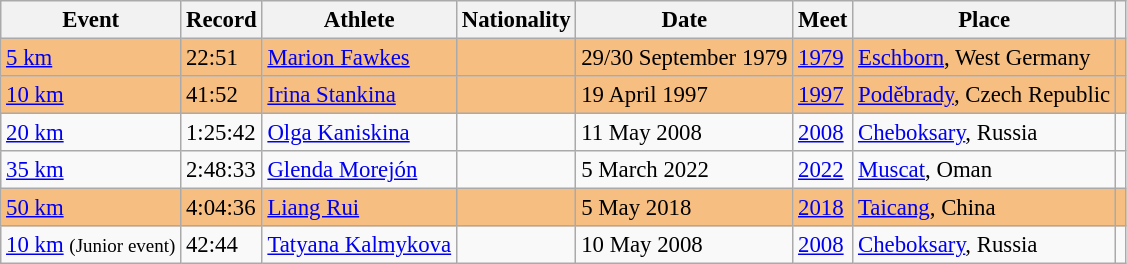<table class="wikitable sortable" style="font-size:95%">
<tr>
<th>Event</th>
<th>Record</th>
<th>Athlete</th>
<th>Nationality</th>
<th>Date</th>
<th>Meet</th>
<th>Place</th>
<th></th>
</tr>
<tr bgcolor=#F7BE81>
<td><a href='#'>5 km</a></td>
<td>22:51</td>
<td><a href='#'>Marion Fawkes</a></td>
<td></td>
<td>29/30 September 1979</td>
<td><a href='#'>1979</a></td>
<td><a href='#'>Eschborn</a>, West Germany</td>
<td></td>
</tr>
<tr bgcolor=#F7BE81>
<td><a href='#'>10 km</a></td>
<td>41:52</td>
<td><a href='#'>Irina Stankina</a></td>
<td></td>
<td>19 April 1997</td>
<td><a href='#'>1997</a></td>
<td><a href='#'>Poděbrady</a>, Czech Republic</td>
<td></td>
</tr>
<tr>
<td><a href='#'>20 km</a></td>
<td>1:25:42</td>
<td><a href='#'>Olga Kaniskina</a></td>
<td></td>
<td>11 May 2008</td>
<td><a href='#'>2008</a></td>
<td><a href='#'>Cheboksary</a>, Russia</td>
<td></td>
</tr>
<tr>
<td><a href='#'>35 km</a></td>
<td>2:48:33</td>
<td><a href='#'>Glenda Morejón</a></td>
<td></td>
<td>5 March 2022</td>
<td><a href='#'>2022</a></td>
<td><a href='#'>Muscat</a>, Oman</td>
<td></td>
</tr>
<tr bgcolor=#F7BE81>
<td><a href='#'>50 km</a></td>
<td>4:04:36</td>
<td><a href='#'>Liang Rui</a></td>
<td></td>
<td>5 May 2018</td>
<td><a href='#'>2018</a></td>
<td><a href='#'>Taicang</a>, China</td>
<td></td>
</tr>
<tr>
<td><a href='#'>10 km</a> <small>(Junior event)</small></td>
<td>42:44</td>
<td><a href='#'>Tatyana Kalmykova</a></td>
<td></td>
<td>10 May 2008</td>
<td><a href='#'>2008</a></td>
<td><a href='#'>Cheboksary</a>, Russia</td>
<td></td>
</tr>
</table>
